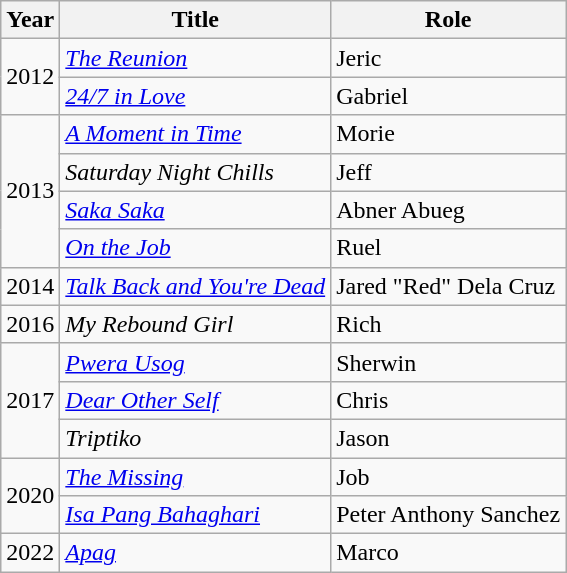<table class="wikitable sortable">
<tr>
<th>Year</th>
<th>Title</th>
<th>Role</th>
</tr>
<tr>
<td rowspan="2">2012</td>
<td><em><a href='#'>The Reunion</a></em></td>
<td>Jeric</td>
</tr>
<tr>
<td><em><a href='#'>24/7 in Love</a></em></td>
<td>Gabriel</td>
</tr>
<tr>
<td rowspan="4">2013</td>
<td><em><a href='#'>A Moment in Time</a></em></td>
<td>Morie</td>
</tr>
<tr>
<td><em>Saturday Night Chills</em></td>
<td>Jeff</td>
</tr>
<tr>
<td><em><a href='#'>Saka Saka</a></em></td>
<td>Abner Abueg</td>
</tr>
<tr>
<td><em><a href='#'>On the Job</a></em></td>
<td>Ruel</td>
</tr>
<tr>
<td>2014</td>
<td><em><a href='#'>Talk Back and You're Dead</a></em></td>
<td>Jared "Red" Dela Cruz</td>
</tr>
<tr>
<td>2016</td>
<td><em>My Rebound Girl</em></td>
<td>Rich</td>
</tr>
<tr>
<td rowspan="3">2017</td>
<td><em><a href='#'>Pwera Usog</a></em></td>
<td>Sherwin</td>
</tr>
<tr>
<td><em><a href='#'>Dear Other Self</a></em></td>
<td>Chris</td>
</tr>
<tr>
<td><em>Triptiko</em></td>
<td>Jason</td>
</tr>
<tr>
<td rowspan="2">2020</td>
<td><em><a href='#'>The Missing</a></em></td>
<td>Job</td>
</tr>
<tr>
<td><em><a href='#'>Isa Pang Bahaghari</a></em></td>
<td>Peter Anthony Sanchez</td>
</tr>
<tr>
<td>2022</td>
<td><em><a href='#'>Apag</a></em></td>
<td>Marco</td>
</tr>
</table>
